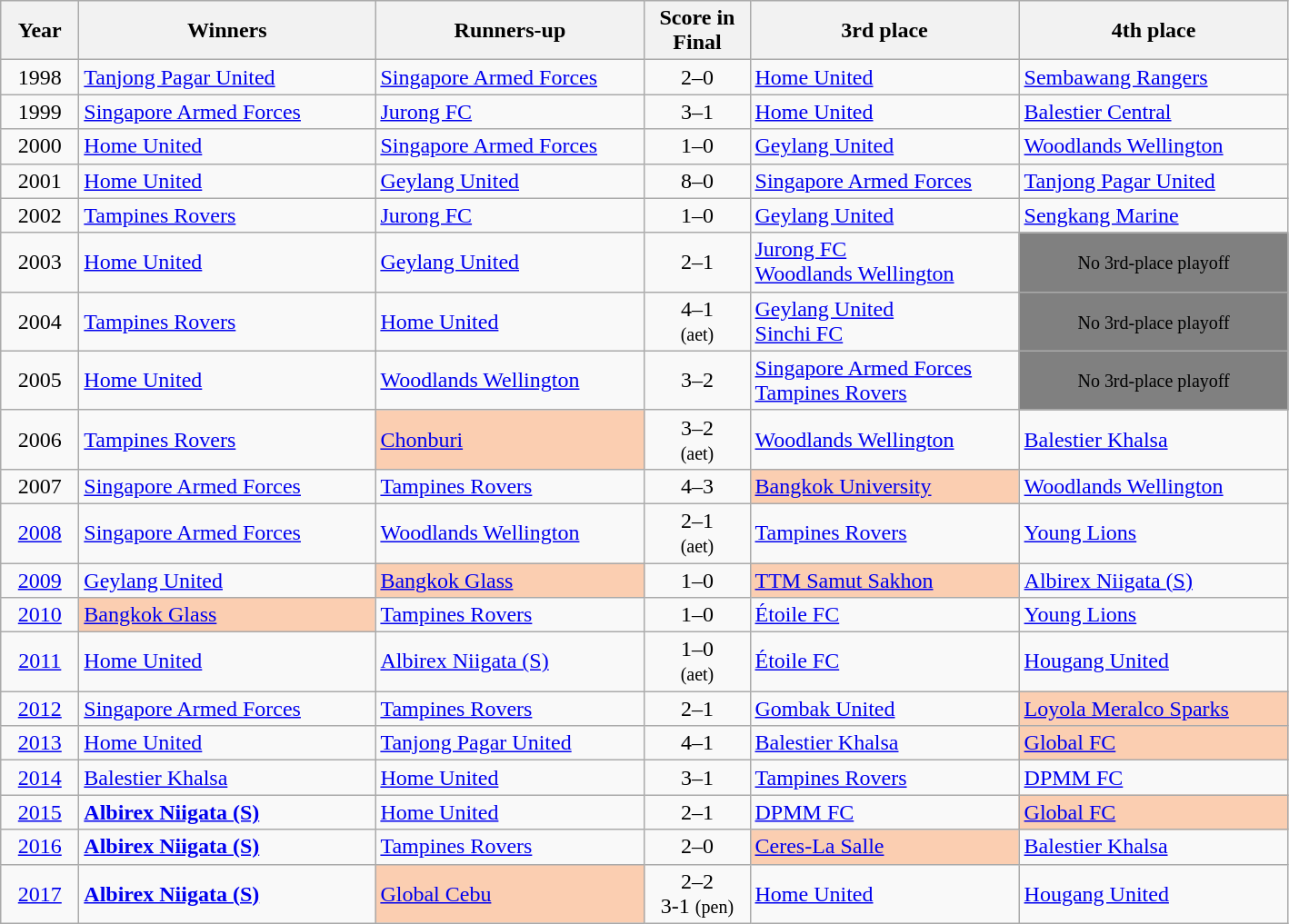<table class="wikitable">
<tr>
<th width='50'>Year</th>
<th width='210'>Winners</th>
<th width='190'>Runners-up</th>
<th width='70'>Score in<br>Final</th>
<th width='190'>3rd place</th>
<th width='190'>4th place</th>
</tr>
<tr>
<td align='center'>1998</td>
<td><a href='#'>Tanjong Pagar United</a></td>
<td><a href='#'>Singapore Armed Forces</a></td>
<td align='center'>2–0</td>
<td><a href='#'>Home United</a></td>
<td><a href='#'>Sembawang Rangers</a></td>
</tr>
<tr>
<td align='center'>1999</td>
<td><a href='#'>Singapore Armed Forces</a></td>
<td><a href='#'>Jurong FC</a></td>
<td align='center'>3–1</td>
<td><a href='#'>Home United</a></td>
<td><a href='#'>Balestier Central</a></td>
</tr>
<tr>
<td align='center'>2000</td>
<td><a href='#'>Home United</a></td>
<td><a href='#'>Singapore Armed Forces</a></td>
<td align='center'>1–0</td>
<td><a href='#'>Geylang United</a></td>
<td><a href='#'>Woodlands Wellington</a></td>
</tr>
<tr>
<td align='center'>2001</td>
<td><a href='#'>Home United</a></td>
<td><a href='#'>Geylang United</a></td>
<td align='center'>8–0</td>
<td><a href='#'>Singapore Armed Forces</a></td>
<td><a href='#'>Tanjong Pagar United</a></td>
</tr>
<tr>
<td align='center'>2002</td>
<td><a href='#'>Tampines Rovers</a></td>
<td><a href='#'>Jurong FC</a></td>
<td align='center'>1–0</td>
<td><a href='#'>Geylang United</a></td>
<td><a href='#'>Sengkang Marine</a></td>
</tr>
<tr>
<td align='center'>2003</td>
<td><a href='#'>Home United</a></td>
<td><a href='#'>Geylang United</a></td>
<td align='center'>2–1</td>
<td><a href='#'>Jurong FC</a><br><a href='#'>Woodlands Wellington</a></td>
<td align='center' bgcolor='grey'><small>No 3rd-place playoff</small></td>
</tr>
<tr>
<td align='center'>2004</td>
<td><a href='#'>Tampines Rovers</a></td>
<td><a href='#'>Home United</a></td>
<td align='center'>4–1<br><small>(aet)</small></td>
<td><a href='#'>Geylang United</a><br> <a href='#'>Sinchi FC</a></td>
<td align='center' bgcolor='grey'><small>No 3rd-place playoff</small></td>
</tr>
<tr>
<td align='center'>2005</td>
<td><a href='#'>Home United</a></td>
<td><a href='#'>Woodlands Wellington</a></td>
<td align='center'>3–2</td>
<td><a href='#'>Singapore Armed Forces</a><br><a href='#'>Tampines Rovers</a></td>
<td align='center' bgcolor='grey'><small>No 3rd-place playoff</small></td>
</tr>
<tr>
<td align='center'>2006</td>
<td><a href='#'>Tampines Rovers</a></td>
<td bgcolor="#FBCEB1"> <a href='#'>Chonburi</a></td>
<td align='center'>3–2<br><small>(aet)</small></td>
<td><a href='#'>Woodlands Wellington</a></td>
<td><a href='#'>Balestier Khalsa</a></td>
</tr>
<tr>
<td align='center'>2007</td>
<td><a href='#'>Singapore Armed Forces</a></td>
<td><a href='#'>Tampines Rovers</a></td>
<td align='center'>4–3</td>
<td bgcolor="#FBCEB1"> <a href='#'>Bangkok University</a></td>
<td><a href='#'>Woodlands Wellington</a></td>
</tr>
<tr>
<td align='center'><a href='#'>2008</a></td>
<td><a href='#'>Singapore Armed Forces</a></td>
<td><a href='#'>Woodlands Wellington</a></td>
<td align='center'>2–1<br><small>(aet)</small></td>
<td><a href='#'>Tampines Rovers</a></td>
<td> <a href='#'>Young Lions</a></td>
</tr>
<tr>
<td align='center'><a href='#'>2009</a></td>
<td><a href='#'>Geylang United</a></td>
<td bgcolor="#FBCEB1"> <a href='#'>Bangkok Glass</a></td>
<td align='center'>1–0</td>
<td bgcolor="#FBCEB1"> <a href='#'>TTM Samut Sakhon</a></td>
<td> <a href='#'>Albirex Niigata (S)</a></td>
</tr>
<tr>
<td align='center'><a href='#'>2010</a></td>
<td bgcolor="#FBCEB1"> <a href='#'>Bangkok Glass</a></td>
<td><a href='#'>Tampines Rovers</a></td>
<td align='center'>1–0</td>
<td> <a href='#'>Étoile FC</a></td>
<td> <a href='#'>Young Lions</a></td>
</tr>
<tr>
<td align='center'><a href='#'>2011</a></td>
<td><a href='#'>Home United</a></td>
<td> <a href='#'>Albirex Niigata (S)</a></td>
<td align='center'>1–0<br><small>(aet)</small></td>
<td> <a href='#'>Étoile FC</a></td>
<td><a href='#'>Hougang United</a></td>
</tr>
<tr>
<td align='center'><a href='#'>2012</a></td>
<td><a href='#'>Singapore Armed Forces</a></td>
<td><a href='#'>Tampines Rovers</a></td>
<td align='center'>2–1</td>
<td><a href='#'>Gombak United</a></td>
<td bgcolor="#FBCEB1"> <a href='#'>Loyola Meralco Sparks</a></td>
</tr>
<tr>
<td align='center'><a href='#'>2013</a></td>
<td><a href='#'>Home United</a></td>
<td><a href='#'>Tanjong Pagar United</a></td>
<td align='center'>4–1</td>
<td><a href='#'>Balestier Khalsa</a></td>
<td bgcolor="#FBCEB1"> <a href='#'>Global FC</a></td>
</tr>
<tr>
<td align='center'><a href='#'>2014</a></td>
<td><a href='#'>Balestier Khalsa</a></td>
<td><a href='#'>Home United</a></td>
<td align='center'>3–1</td>
<td><a href='#'>Tampines Rovers</a></td>
<td> <a href='#'>DPMM FC</a></td>
</tr>
<tr>
<td align='center'><a href='#'>2015</a></td>
<td> <strong><a href='#'>Albirex Niigata (S)</a></strong></td>
<td><a href='#'>Home United</a></td>
<td align='center'>2–1</td>
<td> <a href='#'>DPMM FC</a></td>
<td bgcolor="#FBCEB1"> <a href='#'>Global FC</a></td>
</tr>
<tr>
<td align='center'><a href='#'>2016</a></td>
<td> <strong><a href='#'>Albirex Niigata (S)</a></strong></td>
<td><a href='#'>Tampines Rovers</a></td>
<td align='center'>2–0</td>
<td bgcolor="#FBCEB1"> <a href='#'>Ceres-La Salle</a></td>
<td><a href='#'>Balestier Khalsa</a></td>
</tr>
<tr>
<td align='center'><a href='#'>2017</a></td>
<td> <strong><a href='#'>Albirex Niigata (S)</a></strong></td>
<td bgcolor="#FBCEB1"> <a href='#'>Global Cebu</a></td>
<td align='center'>2–2<br>3-1 <small>(pen)</small></td>
<td><a href='#'>Home United</a></td>
<td><a href='#'>Hougang United</a></td>
</tr>
</table>
